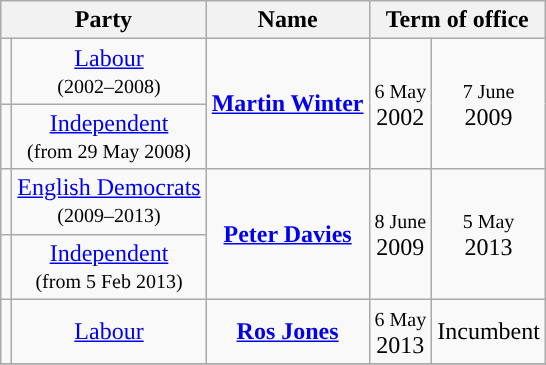<table class="wikitable" style="text-align:center; white-space: nowrap">
<tr>
<th colspan=2>Party</th>
<th>Name</th>
<th colspan=2>Term of office</th>
</tr>
<tr>
<td style="background-color: "></td>
<td><a href='#'>Labour</a><br><small>(2002–2008)</small></td>
<td rowspan=2><a href='#'><strong>Martin Winter</strong></a></td>
<td rowspan=2><small>6 May</small><br>2002</td>
<td rowspan=2><small>7 June</small><br>2009</td>
</tr>
<tr>
<td style="background-color: "></td>
<td><a href='#'>Independent</a><br><small>(from 29 May 2008)</small></td>
</tr>
<tr>
<td style="background-color: "></td>
<td><a href='#'>English Democrats</a><br><small>(2009–2013)</small></td>
<td rowspan=2><a href='#'><strong>Peter Davies</strong></a></td>
<td rowspan=2><small>8 June</small><br>2009</td>
<td rowspan=2><small>5 May</small><br>2013</td>
</tr>
<tr>
<td style="background-color: "></td>
<td><a href='#'>Independent</a><br><small>(from 5 Feb 2013)</small></td>
</tr>
<tr>
<td style="background-color: "></td>
<td><a href='#'>Labour</a></td>
<td><strong><a href='#'>Ros Jones</a></strong></td>
<td><small>6 May</small><br>2013</td>
<td>Incumbent</td>
</tr>
<tr>
</tr>
</table>
